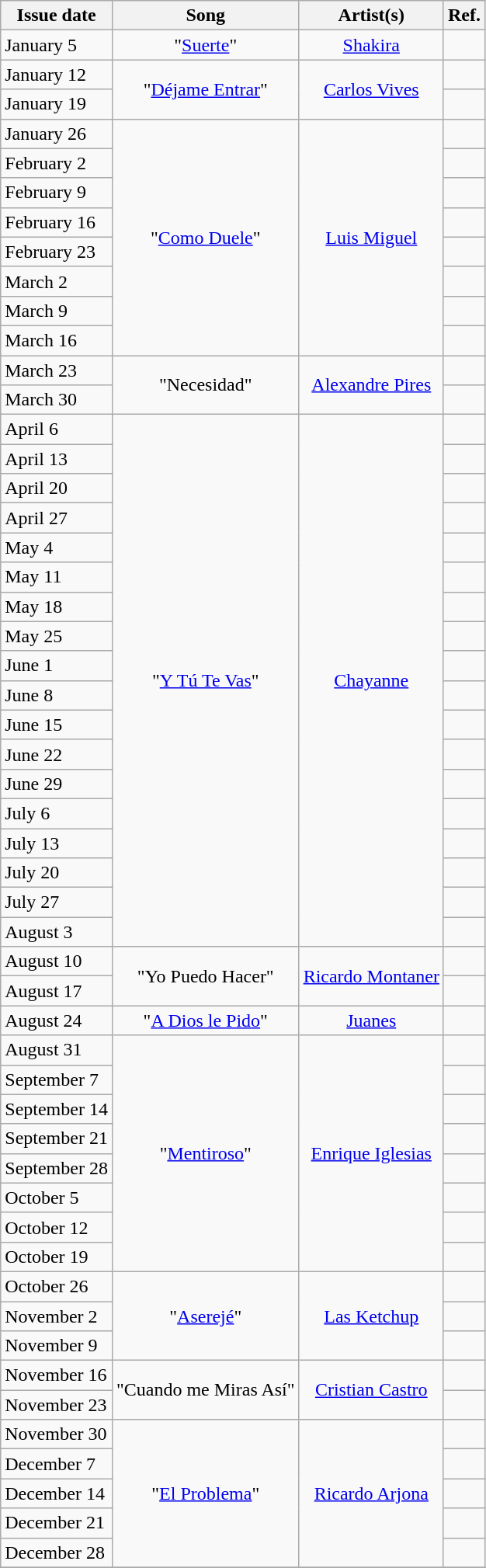<table class="wikitable">
<tr>
<th>Issue date</th>
<th>Song</th>
<th>Artist(s)</th>
<th>Ref.</th>
</tr>
<tr>
<td>January 5</td>
<td style="text-align: center;">"<a href='#'>Suerte</a>"</td>
<td style="text-align: center;"><a href='#'>Shakira</a></td>
<td style="text-align: center;"></td>
</tr>
<tr>
<td>January 12</td>
<td style="text-align: center;" rowspan="2">"<a href='#'>Déjame Entrar</a>"</td>
<td style="text-align: center;" rowspan="2"><a href='#'>Carlos Vives</a></td>
<td style="text-align: center;"></td>
</tr>
<tr>
<td>January 19</td>
<td style="text-align: center;"></td>
</tr>
<tr>
<td>January 26</td>
<td style="text-align: center;" rowspan="8">"<a href='#'>Como Duele</a>"</td>
<td style="text-align: center;" rowspan="8"><a href='#'>Luis Miguel</a></td>
<td style="text-align: center;"></td>
</tr>
<tr>
<td>February 2</td>
<td style="text-align: center;"></td>
</tr>
<tr>
<td>February 9</td>
<td style="text-align: center;"></td>
</tr>
<tr>
<td>February 16</td>
<td style="text-align: center;"></td>
</tr>
<tr>
<td>February 23</td>
<td style="text-align: center;"></td>
</tr>
<tr>
<td>March 2</td>
<td style="text-align: center;"></td>
</tr>
<tr>
<td>March 9</td>
<td style="text-align: center;"></td>
</tr>
<tr>
<td>March 16</td>
<td style="text-align: center;"></td>
</tr>
<tr>
<td>March 23</td>
<td style="text-align: center;" rowspan="2">"Necesidad"</td>
<td style="text-align: center;" rowspan="2"><a href='#'>Alexandre Pires</a></td>
<td style="text-align: center;"></td>
</tr>
<tr>
<td>March 30</td>
<td style="text-align: center;"></td>
</tr>
<tr>
<td>April 6</td>
<td style="text-align: center;" rowspan="18">"<a href='#'>Y Tú Te Vas</a>"</td>
<td style="text-align: center;" rowspan="18"><a href='#'>Chayanne</a></td>
<td style="text-align: center;"></td>
</tr>
<tr>
<td>April 13</td>
<td style="text-align: center;"></td>
</tr>
<tr>
<td>April 20</td>
<td style="text-align: center;"></td>
</tr>
<tr>
<td>April 27</td>
<td style="text-align: center;"></td>
</tr>
<tr>
<td>May 4</td>
<td style="text-align: center;"></td>
</tr>
<tr>
<td>May 11</td>
<td style="text-align: center;"></td>
</tr>
<tr>
<td>May 18</td>
<td style="text-align: center;"></td>
</tr>
<tr>
<td>May 25</td>
<td style="text-align: center;"></td>
</tr>
<tr>
<td>June 1</td>
<td style="text-align: center;"></td>
</tr>
<tr>
<td>June 8</td>
<td style="text-align: center;"></td>
</tr>
<tr>
<td>June 15</td>
<td style="text-align: center;"></td>
</tr>
<tr>
<td>June 22</td>
<td style="text-align: center;"></td>
</tr>
<tr>
<td>June 29</td>
<td style="text-align: center;"></td>
</tr>
<tr>
<td>July 6</td>
<td style="text-align: center;"></td>
</tr>
<tr>
<td>July 13</td>
<td style="text-align: center;"></td>
</tr>
<tr>
<td>July 20</td>
<td style="text-align: center;"></td>
</tr>
<tr>
<td>July 27</td>
<td style="text-align: center;"></td>
</tr>
<tr>
<td>August 3</td>
<td style="text-align: center;"></td>
</tr>
<tr>
<td>August 10</td>
<td style="text-align: center;" rowspan="2">"Yo Puedo Hacer"</td>
<td style="text-align: center;" rowspan="2"><a href='#'>Ricardo Montaner</a></td>
<td style="text-align: center;"></td>
</tr>
<tr>
<td>August 17</td>
<td style="text-align: center;"></td>
</tr>
<tr>
<td>August 24</td>
<td style="text-align: center;">"<a href='#'>A Dios le Pido</a>"</td>
<td style="text-align: center;"><a href='#'>Juanes</a></td>
<td style="text-align: center;"></td>
</tr>
<tr>
<td>August 31</td>
<td style="text-align: center;" rowspan="8">"<a href='#'>Mentiroso</a>"</td>
<td style="text-align: center;" rowspan="8"><a href='#'>Enrique Iglesias</a></td>
<td style="text-align: center;"></td>
</tr>
<tr>
<td>September 7</td>
<td style="text-align: center;"></td>
</tr>
<tr>
<td>September 14</td>
<td style="text-align: center;"></td>
</tr>
<tr>
<td>September 21</td>
<td style="text-align: center;"></td>
</tr>
<tr>
<td>September 28</td>
<td style="text-align: center;"></td>
</tr>
<tr>
<td>October 5</td>
<td style="text-align: center;"></td>
</tr>
<tr>
<td>October 12</td>
<td style="text-align: center;"></td>
</tr>
<tr>
<td>October 19</td>
<td style="text-align: center;"></td>
</tr>
<tr>
<td>October 26</td>
<td style="text-align: center;" rowspan="3">"<a href='#'>Aserejé</a>"</td>
<td style="text-align: center;" rowspan="3"><a href='#'>Las Ketchup</a></td>
<td style="text-align: center;"></td>
</tr>
<tr>
<td>November 2</td>
<td style="text-align: center;"></td>
</tr>
<tr>
<td>November 9</td>
<td style="text-align: center;"></td>
</tr>
<tr>
<td>November 16</td>
<td style="text-align: center;" rowspan="2">"Cuando me Miras Así"</td>
<td style="text-align: center;" rowspan="2"><a href='#'>Cristian Castro</a></td>
<td style="text-align: center;"></td>
</tr>
<tr>
<td>November 23</td>
<td style="text-align: center;"></td>
</tr>
<tr>
<td>November 30</td>
<td style="text-align: center;" rowspan="5">"<a href='#'>El Problema</a>"</td>
<td style="text-align: center;" rowspan="5"><a href='#'>Ricardo Arjona</a></td>
<td style="text-align: center;"></td>
</tr>
<tr>
<td>December 7</td>
<td style="text-align: center;"></td>
</tr>
<tr>
<td>December 14</td>
<td style="text-align: center;"></td>
</tr>
<tr>
<td>December 21</td>
<td style="text-align: center;"></td>
</tr>
<tr>
<td>December 28</td>
<td style="text-align: center;"></td>
</tr>
<tr>
</tr>
</table>
